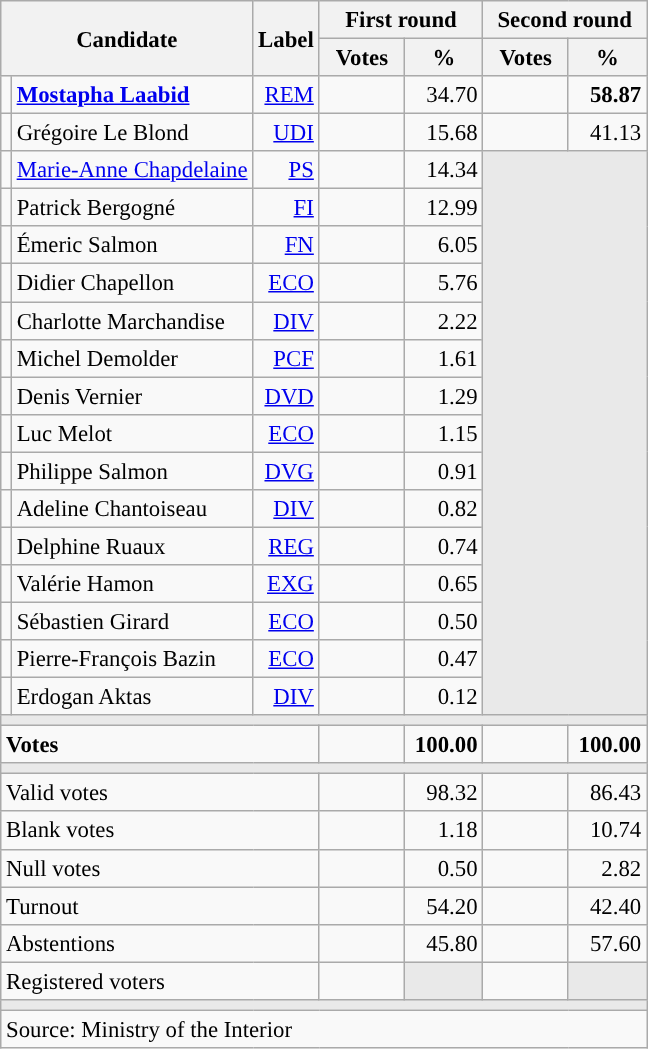<table class="wikitable" style="text-align:right;font-size:95%;">
<tr>
<th rowspan="2" colspan="2">Candidate</th>
<th rowspan="2">Label</th>
<th colspan="2">First round</th>
<th colspan="2">Second round</th>
</tr>
<tr>
<th style="width:50px;">Votes</th>
<th style="width:45px;">%</th>
<th style="width:50px;">Votes</th>
<th style="width:45px;">%</th>
</tr>
<tr>
<td style="color:inherit;background:"></td>
<td style="text-align:left;"><strong><a href='#'>Mostapha Laabid</a></strong></td>
<td><a href='#'>REM</a></td>
<td></td>
<td>34.70</td>
<td><strong></strong></td>
<td><strong>58.87</strong></td>
</tr>
<tr>
<td style="color:inherit;background:"></td>
<td style="text-align:left;">Grégoire Le Blond</td>
<td><a href='#'>UDI</a></td>
<td></td>
<td>15.68</td>
<td></td>
<td>41.13</td>
</tr>
<tr>
<td style="color:inherit;background:"></td>
<td style="text-align:left;"><a href='#'>Marie-Anne Chapdelaine</a></td>
<td><a href='#'>PS</a></td>
<td></td>
<td>14.34</td>
<td colspan="2" rowspan="15" style="background:#E9E9E9;"></td>
</tr>
<tr>
<td style="color:inherit;background:"></td>
<td style="text-align:left;">Patrick Bergogné</td>
<td><a href='#'>FI</a></td>
<td></td>
<td>12.99</td>
</tr>
<tr>
<td style="color:inherit;background:"></td>
<td style="text-align:left;">Émeric Salmon</td>
<td><a href='#'>FN</a></td>
<td></td>
<td>6.05</td>
</tr>
<tr>
<td style="color:inherit;background:"></td>
<td style="text-align:left;">Didier Chapellon</td>
<td><a href='#'>ECO</a></td>
<td></td>
<td>5.76</td>
</tr>
<tr>
<td style="color:inherit;background:"></td>
<td style="text-align:left;">Charlotte Marchandise</td>
<td><a href='#'>DIV</a></td>
<td></td>
<td>2.22</td>
</tr>
<tr>
<td style="color:inherit;background:"></td>
<td style="text-align:left;">Michel Demolder</td>
<td><a href='#'>PCF</a></td>
<td></td>
<td>1.61</td>
</tr>
<tr>
<td style="color:inherit;background:"></td>
<td style="text-align:left;">Denis Vernier</td>
<td><a href='#'>DVD</a></td>
<td></td>
<td>1.29</td>
</tr>
<tr>
<td style="color:inherit;background:"></td>
<td style="text-align:left;">Luc Melot</td>
<td><a href='#'>ECO</a></td>
<td></td>
<td>1.15</td>
</tr>
<tr>
<td style="color:inherit;background:"></td>
<td style="text-align:left;">Philippe Salmon</td>
<td><a href='#'>DVG</a></td>
<td></td>
<td>0.91</td>
</tr>
<tr>
<td style="color:inherit;background:"></td>
<td style="text-align:left;">Adeline Chantoiseau</td>
<td><a href='#'>DIV</a></td>
<td></td>
<td>0.82</td>
</tr>
<tr>
<td style="color:inherit;background:"></td>
<td style="text-align:left;">Delphine Ruaux</td>
<td><a href='#'>REG</a></td>
<td></td>
<td>0.74</td>
</tr>
<tr>
<td style="color:inherit;background:"></td>
<td style="text-align:left;">Valérie Hamon</td>
<td><a href='#'>EXG</a></td>
<td></td>
<td>0.65</td>
</tr>
<tr>
<td style="color:inherit;background:"></td>
<td style="text-align:left;">Sébastien Girard</td>
<td><a href='#'>ECO</a></td>
<td></td>
<td>0.50</td>
</tr>
<tr>
<td style="color:inherit;background:"></td>
<td style="text-align:left;">Pierre-François Bazin</td>
<td><a href='#'>ECO</a></td>
<td></td>
<td>0.47</td>
</tr>
<tr>
<td style="color:inherit;background:"></td>
<td style="text-align:left;">Erdogan Aktas</td>
<td><a href='#'>DIV</a></td>
<td></td>
<td>0.12</td>
</tr>
<tr>
<td colspan="7" style="background:#E9E9E9;"></td>
</tr>
<tr style="font-weight:bold;">
<td colspan="3" style="text-align:left;">Votes</td>
<td></td>
<td>100.00</td>
<td></td>
<td>100.00</td>
</tr>
<tr>
<td colspan="7" style="background:#E9E9E9;"></td>
</tr>
<tr>
<td colspan="3" style="text-align:left;">Valid votes</td>
<td></td>
<td>98.32</td>
<td></td>
<td>86.43</td>
</tr>
<tr>
<td colspan="3" style="text-align:left;">Blank votes</td>
<td></td>
<td>1.18</td>
<td></td>
<td>10.74</td>
</tr>
<tr>
<td colspan="3" style="text-align:left;">Null votes</td>
<td></td>
<td>0.50</td>
<td></td>
<td>2.82</td>
</tr>
<tr>
<td colspan="3" style="text-align:left;">Turnout</td>
<td></td>
<td>54.20</td>
<td></td>
<td>42.40</td>
</tr>
<tr>
<td colspan="3" style="text-align:left;">Abstentions</td>
<td></td>
<td>45.80</td>
<td></td>
<td>57.60</td>
</tr>
<tr>
<td colspan="3" style="text-align:left;">Registered voters</td>
<td></td>
<td style="color:inherit;background:#E9E9E9;"></td>
<td></td>
<td style="color:inherit;background:#E9E9E9;"></td>
</tr>
<tr>
<td colspan="7" style="background:#E9E9E9;"></td>
</tr>
<tr>
<td colspan="7" style="text-align:left;">Source: Ministry of the Interior</td>
</tr>
</table>
